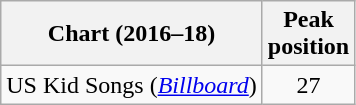<table class="wikitable sortable">
<tr>
<th>Chart (2016–18)</th>
<th>Peak<br>position</th>
</tr>
<tr>
<td>US Kid Songs (<a href='#'><em>Billboard</em></a>)</td>
<td align="center">27</td>
</tr>
</table>
